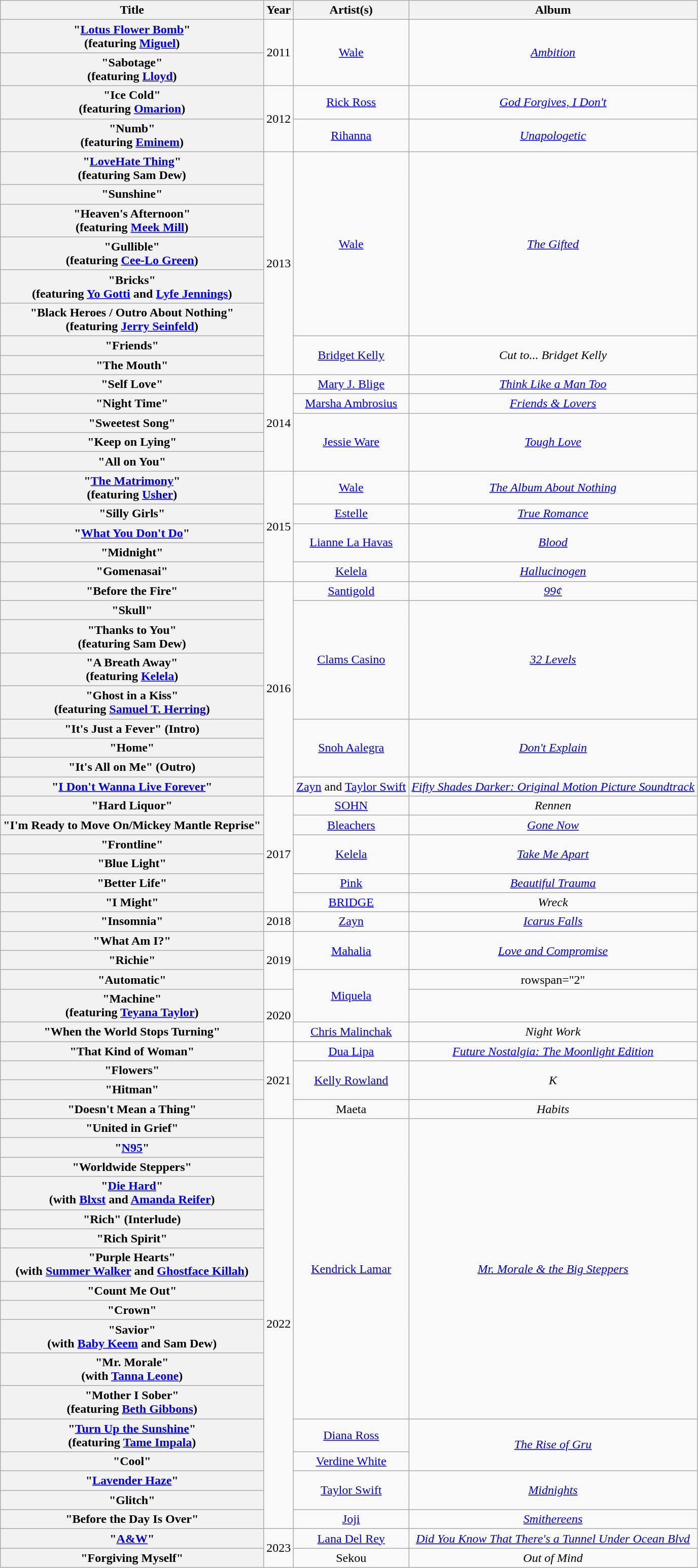<table class="wikitable plainrowheaders" style="text-align:center;">
<tr>
<th>Title</th>
<th>Year</th>
<th>Artist(s)</th>
<th>Album</th>
</tr>
<tr>
<th scope="row">"<a href='#'>Lotus Flower Bomb</a>"<br>(featuring <a href='#'>Miguel</a>)</th>
<td rowspan="2">2011</td>
<td rowspan="2"><a href='#'>Wale</a></td>
<td rowspan="2"><em><a href='#'>Ambition</a></em></td>
</tr>
<tr>
<th scope="row">"Sabotage"<br>(featuring <a href='#'>Lloyd</a>)</th>
</tr>
<tr>
<th scope="row">"Ice Cold"<br>(featuring <a href='#'>Omarion</a>)</th>
<td rowspan="2">2012</td>
<td><a href='#'>Rick Ross</a></td>
<td><em><a href='#'>God Forgives, I Don't</a></em></td>
</tr>
<tr>
<th scope="row">"Numb"<br>(featuring <a href='#'>Eminem</a>)</th>
<td><a href='#'>Rihanna</a></td>
<td><em><a href='#'>Unapologetic</a></em></td>
</tr>
<tr>
<th scope="row">"<a href='#'>LoveHate Thing</a>"<br>(featuring Sam Dew)</th>
<td rowspan="8">2013</td>
<td rowspan="6"><a href='#'>Wale</a></td>
<td rowspan="6"><em><a href='#'>The Gifted</a></em></td>
</tr>
<tr>
<th scope="row">"Sunshine"</th>
</tr>
<tr>
<th scope="row">"Heaven's Afternoon"<br>(featuring <a href='#'>Meek Mill</a>)</th>
</tr>
<tr>
<th scope="row">"Gullible"<br>(featuring <a href='#'>Cee-Lo Green</a>)</th>
</tr>
<tr>
<th scope="row">"Bricks"<br>(featuring <a href='#'>Yo Gotti</a> and <a href='#'>Lyfe Jennings</a>)</th>
</tr>
<tr>
<th scope="row">"Black Heroes / Outro About Nothing"<br>(featuring <a href='#'>Jerry Seinfeld</a>)</th>
</tr>
<tr>
<th scope="row">"Friends"</th>
<td rowspan="2"><a href='#'>Bridget Kelly</a></td>
<td rowspan="2"><em>Cut to... Bridget Kelly</em></td>
</tr>
<tr>
<th scope="row">"The Mouth"</th>
</tr>
<tr>
<th scope="row">"Self Love"</th>
<td rowspan="5">2014</td>
<td><a href='#'>Mary J. Blige</a></td>
<td><em><a href='#'>Think Like a Man Too</a></em></td>
</tr>
<tr>
<th scope="row">"Night Time"</th>
<td><a href='#'>Marsha Ambrosius</a></td>
<td><em><a href='#'>Friends & Lovers</a></em></td>
</tr>
<tr>
<th scope="row">"Sweetest Song"</th>
<td rowspan="3"><a href='#'>Jessie Ware</a></td>
<td rowspan="3"><em><a href='#'>Tough Love</a></em></td>
</tr>
<tr>
<th scope="row">"Keep on Lying"</th>
</tr>
<tr>
<th scope="row">"All on You"</th>
</tr>
<tr>
<th scope="row">"<a href='#'>The Matrimony</a>"<br>(featuring <a href='#'>Usher</a>)</th>
<td rowspan="5">2015</td>
<td><a href='#'>Wale</a></td>
<td><em><a href='#'>The Album About Nothing</a></em></td>
</tr>
<tr>
<th scope="row">"Silly Girls"</th>
<td><a href='#'>Estelle</a></td>
<td><em><a href='#'>True Romance</a></em></td>
</tr>
<tr>
<th scope="row">"<a href='#'>What You Don't Do</a>"</th>
<td rowspan="2"><a href='#'>Lianne La Havas</a></td>
<td rowspan="2"><em><a href='#'>Blood</a></em></td>
</tr>
<tr>
<th scope="row">"Midnight"</th>
</tr>
<tr>
<th scope="row">"Gomenasai"</th>
<td><a href='#'>Kelela</a></td>
<td><em><a href='#'>Hallucinogen</a></em></td>
</tr>
<tr>
<th scope="row">"Before the Fire"</th>
<td rowspan="9">2016</td>
<td><a href='#'>Santigold</a></td>
<td><em><a href='#'>99¢</a></em></td>
</tr>
<tr>
<th scope="row">"Skull"</th>
<td rowspan="4"><a href='#'>Clams Casino</a></td>
<td rowspan="4"><em><a href='#'>32 Levels</a></em></td>
</tr>
<tr>
<th scope="row">"Thanks to You"<br>(featuring Sam Dew)</th>
</tr>
<tr>
<th scope="row">"A Breath Away"<br>(featuring <a href='#'>Kelela</a>)</th>
</tr>
<tr>
<th scope="row">"Ghost in a Kiss"<br>(featuring <a href='#'>Samuel T. Herring</a>)</th>
</tr>
<tr>
<th scope="row">"It's Just a Fever" (Intro)</th>
<td rowspan="3"><a href='#'>Snoh Aalegra</a></td>
<td rowspan="3"><em><a href='#'>Don't Explain</a></em></td>
</tr>
<tr>
<th scope="row">"Home"</th>
</tr>
<tr>
<th scope="row">"It's All on Me" (Outro)</th>
</tr>
<tr>
<th scope="row">"<a href='#'>I Don't Wanna Live Forever</a>"</th>
<td><a href='#'>Zayn</a> and <a href='#'>Taylor Swift</a></td>
<td><em><a href='#'>Fifty Shades Darker: Original Motion Picture Soundtrack</a></em></td>
</tr>
<tr>
<th scope="row">"Hard Liquor"</th>
<td rowspan="6">2017</td>
<td><a href='#'>SOHN</a></td>
<td><em>Rennen</em></td>
</tr>
<tr>
<th scope="row">"I'm Ready to Move On/Mickey Mantle Reprise"</th>
<td><a href='#'>Bleachers</a></td>
<td><em><a href='#'>Gone Now</a></em></td>
</tr>
<tr>
<th scope="row">"Frontline"</th>
<td rowspan="2"><a href='#'>Kelela</a></td>
<td rowspan="2"><em><a href='#'>Take Me Apart</a></em></td>
</tr>
<tr>
<th scope="row">"Blue Light"</th>
</tr>
<tr>
<th scope="row">"Better Life"</th>
<td><a href='#'>Pink</a></td>
<td><em><a href='#'>Beautiful Trauma</a></em></td>
</tr>
<tr>
<th scope="row">"I Might"</th>
<td><a href='#'>BRIDGE</a></td>
<td><em>Wreck</em></td>
</tr>
<tr>
<th scope="row">"Insomnia"</th>
<td>2018</td>
<td><a href='#'>Zayn</a></td>
<td><em><a href='#'>Icarus Falls</a></em></td>
</tr>
<tr>
<th scope="row">"What Am I?"</th>
<td rowspan="3">2019</td>
<td rowspan="2"><a href='#'>Mahalia</a></td>
<td rowspan="2"><em><a href='#'>Love and Compromise</a></em></td>
</tr>
<tr>
<th scope="row">"Richie"</th>
</tr>
<tr>
<th scope="row">"Automatic"</th>
<td rowspan="2"><a href='#'>Miquela</a></td>
<td>rowspan="2" </td>
</tr>
<tr>
<th scope="row">"Machine"<br>(featuring <a href='#'>Teyana Taylor</a>)</th>
<td rowspan="2">2020</td>
</tr>
<tr>
<th scope="row">"When the World Stops Turning"</th>
<td><a href='#'>Chris Malinchak</a></td>
<td><em>Night Work</em></td>
</tr>
<tr>
<th scope="row">"That Kind of Woman"</th>
<td rowspan="4">2021</td>
<td><a href='#'>Dua Lipa</a></td>
<td><em><a href='#'>Future Nostalgia: The Moonlight Edition</a></em></td>
</tr>
<tr>
<th scope="row">"Flowers"</th>
<td rowspan="2"><a href='#'>Kelly Rowland</a></td>
<td rowspan="2"><em>K</em></td>
</tr>
<tr>
<th scope="row">"Hitman"</th>
</tr>
<tr>
<th scope="row">"Doesn't Mean a Thing"</th>
<td>Maeta</td>
<td><em>Habits</em></td>
</tr>
<tr>
<th scope="row">"United in Grief"</th>
<td rowspan="17">2022</td>
<td rowspan="12"><a href='#'>Kendrick Lamar</a></td>
<td rowspan="12"><em><a href='#'>Mr. Morale & the Big Steppers</a></em></td>
</tr>
<tr>
<th scope="row">"<a href='#'>N95</a>"</th>
</tr>
<tr>
<th scope="row">"Worldwide Steppers"</th>
</tr>
<tr>
<th scope="row">"<a href='#'>Die Hard</a>"<br>(with <a href='#'>Blxst</a> and <a href='#'>Amanda Reifer</a>)</th>
</tr>
<tr>
<th scope="row">"Rich" (Interlude)</th>
</tr>
<tr>
<th scope="row">"Rich Spirit"</th>
</tr>
<tr>
<th scope="row">"Purple Hearts"<br>(with <a href='#'>Summer Walker</a> and <a href='#'>Ghostface Killah</a>)</th>
</tr>
<tr>
<th scope="row">"Count Me Out"</th>
</tr>
<tr>
<th scope="row">"Crown"</th>
</tr>
<tr>
<th scope="row">"Savior"<br>(with <a href='#'>Baby Keem</a> and Sam Dew)</th>
</tr>
<tr>
<th scope="row">"Mr. Morale"<br>(with <a href='#'>Tanna Leone</a>)</th>
</tr>
<tr>
<th scope="row">"Mother I Sober"<br>(featuring <a href='#'>Beth Gibbons</a>)</th>
</tr>
<tr>
<th scope="row">"<a href='#'>Turn Up the Sunshine</a>"<br>(featuring <a href='#'>Tame Impala</a>)</th>
<td><a href='#'>Diana Ross</a></td>
<td rowspan="2"><em><a href='#'>The Rise of Gru</a></em></td>
</tr>
<tr>
<th scope="row">"Cool"</th>
<td><a href='#'>Verdine White</a></td>
</tr>
<tr>
<th scope="row">"<a href='#'>Lavender Haze</a>"</th>
<td rowspan="2"><a href='#'>Taylor Swift</a></td>
<td rowspan="2"><em><a href='#'>Midnights</a></em></td>
</tr>
<tr>
<th scope="row">"Glitch"</th>
</tr>
<tr>
<th scope="row">"Before the Day Is Over"</th>
<td><a href='#'>Joji</a></td>
<td><em><a href='#'>Smithereens</a></em></td>
</tr>
<tr>
<th scope="row">"<a href='#'>A&W</a>"</th>
<td rowspan="2">2023</td>
<td><a href='#'>Lana Del Rey</a></td>
<td><em><a href='#'>Did You Know That There's a Tunnel Under Ocean Blvd</a></em></td>
</tr>
<tr>
<th scope="row">"Forgiving Myself"</th>
<td>Sekou</td>
<td><em>Out of Mind</em></td>
</tr>
</table>
